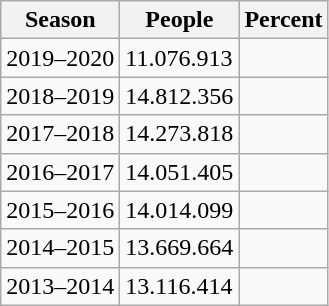<table class="wikitable">
<tr>
<th>Season</th>
<th>People</th>
<th>Percent</th>
</tr>
<tr>
<td>2019–2020</td>
<td>11.076.913</td>
<td></td>
</tr>
<tr>
<td>2018–2019</td>
<td>14.812.356</td>
<td></td>
</tr>
<tr>
<td>2017–2018</td>
<td>14.273.818</td>
<td></td>
</tr>
<tr>
<td>2016–2017</td>
<td>14.051.405</td>
<td></td>
</tr>
<tr>
<td>2015–2016</td>
<td>14.014.099</td>
<td></td>
</tr>
<tr>
<td>2014–2015</td>
<td>13.669.664</td>
<td></td>
</tr>
<tr>
<td>2013–2014</td>
<td>13.116.414</td>
<td></td>
</tr>
</table>
